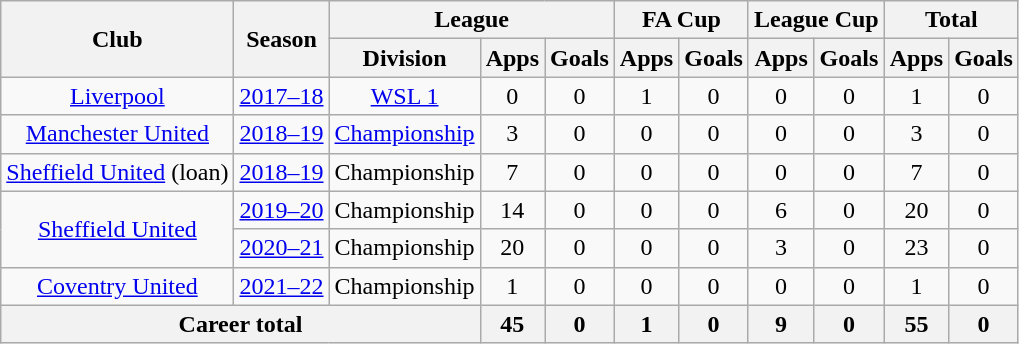<table class="wikitable" style="text-align:center">
<tr>
<th rowspan="2">Club</th>
<th rowspan="2">Season</th>
<th colspan="3">League</th>
<th colspan="2">FA Cup</th>
<th colspan="2">League Cup</th>
<th colspan="2">Total</th>
</tr>
<tr>
<th>Division</th>
<th>Apps</th>
<th>Goals</th>
<th>Apps</th>
<th>Goals</th>
<th>Apps</th>
<th>Goals</th>
<th>Apps</th>
<th>Goals</th>
</tr>
<tr>
<td><a href='#'>Liverpool</a></td>
<td><a href='#'>2017–18</a></td>
<td><a href='#'>WSL 1</a></td>
<td>0</td>
<td>0</td>
<td>1</td>
<td>0</td>
<td>0</td>
<td>0</td>
<td>1</td>
<td>0</td>
</tr>
<tr>
<td><a href='#'>Manchester United</a></td>
<td><a href='#'>2018–19</a></td>
<td><a href='#'>Championship</a></td>
<td>3</td>
<td>0</td>
<td>0</td>
<td>0</td>
<td>0</td>
<td>0</td>
<td>3</td>
<td>0</td>
</tr>
<tr>
<td><a href='#'>Sheffield United</a> (loan)</td>
<td><a href='#'>2018–19</a></td>
<td>Championship</td>
<td>7</td>
<td>0</td>
<td>0</td>
<td>0</td>
<td>0</td>
<td>0</td>
<td>7</td>
<td>0</td>
</tr>
<tr>
<td rowspan=2><a href='#'>Sheffield United</a></td>
<td><a href='#'>2019–20</a></td>
<td>Championship</td>
<td>14</td>
<td>0</td>
<td>0</td>
<td>0</td>
<td>6</td>
<td>0</td>
<td>20</td>
<td>0</td>
</tr>
<tr>
<td><a href='#'>2020–21</a></td>
<td>Championship</td>
<td>20</td>
<td>0</td>
<td>0</td>
<td>0</td>
<td>3</td>
<td>0</td>
<td>23</td>
<td>0</td>
</tr>
<tr>
<td><a href='#'>Coventry United</a></td>
<td><a href='#'>2021–22</a></td>
<td>Championship</td>
<td>1</td>
<td>0</td>
<td>0</td>
<td>0</td>
<td>0</td>
<td>0</td>
<td>1</td>
<td>0</td>
</tr>
<tr>
<th colspan="3">Career total</th>
<th>45</th>
<th>0</th>
<th>1</th>
<th>0</th>
<th>9</th>
<th>0</th>
<th>55</th>
<th>0</th>
</tr>
</table>
